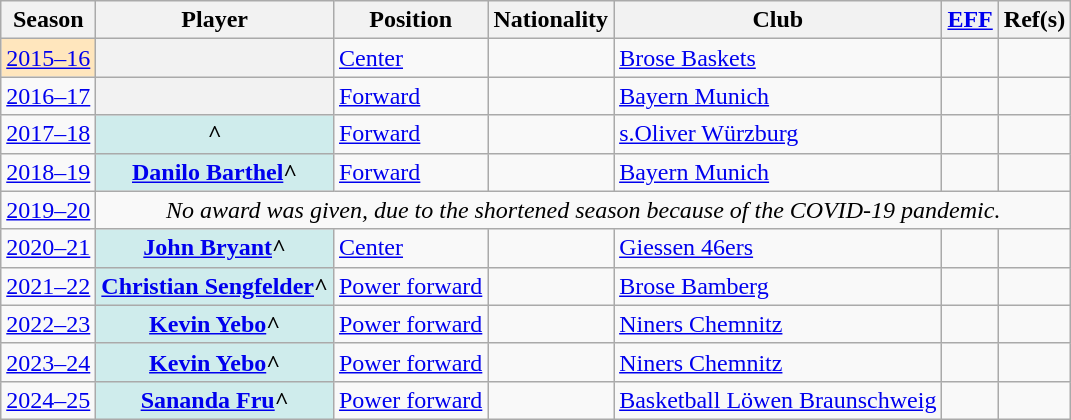<table class="wikitable sortable plainrowheaders">
<tr>
<th scope="col">Season</th>
<th scope="col">Player</th>
<th scope="col">Position</th>
<th scope="col">Nationality</th>
<th scope="col">Club</th>
<th scope="col"><a href='#'>EFF</a></th>
<th scope="col" class="unsortable">Ref(s)</th>
</tr>
<tr>
<td style="background-color:#FFE6BD;"><a href='#'>2015–16</a></td>
<th scope="row"></th>
<td><a href='#'>Center</a></td>
<td></td>
<td><a href='#'>Brose Baskets</a></td>
<td></td>
<td style="text-align:center"></td>
</tr>
<tr>
<td><a href='#'>2016–17</a></td>
<th scope="row"></th>
<td><a href='#'>Forward</a></td>
<td></td>
<td><a href='#'>Bayern Munich</a></td>
<td></td>
<td style="text-align:center"></td>
</tr>
<tr>
<td><a href='#'>2017–18</a></td>
<th style="background:#CFECEC;" scope="row">^</th>
<td><a href='#'>Forward</a></td>
<td></td>
<td><a href='#'>s.Oliver Würzburg</a></td>
<td></td>
<td style="text-align:center"></td>
</tr>
<tr>
<td><a href='#'>2018–19</a></td>
<th style="background:#CFECEC;" scope="row"><a href='#'>Danilo Barthel</a>^</th>
<td><a href='#'>Forward</a></td>
<td></td>
<td><a href='#'>Bayern Munich</a></td>
<td></td>
<td style="text-align:center"></td>
</tr>
<tr>
<td><a href='#'>2019–20</a></td>
<td colspan=6 align=center><em>No award was given, due to the shortened season because of the COVID-19 pandemic.</em></td>
</tr>
<tr>
<td><a href='#'>2020–21</a></td>
<th scope="row" style="background-color:#CFECEC;" scope="row"><a href='#'>John Bryant</a>^</th>
<td><a href='#'>Center</a></td>
<td></td>
<td><a href='#'>Giessen 46ers</a></td>
<td></td>
<td align=center></td>
</tr>
<tr>
<td><a href='#'>2021–22</a></td>
<th scope="row" style="background-color:#CFECEC;" scope="row"><a href='#'>Christian Sengfelder</a>^</th>
<td><a href='#'>Power forward</a></td>
<td></td>
<td><a href='#'>Brose Bamberg</a></td>
<td></td>
<td align=center></td>
</tr>
<tr>
<td><a href='#'>2022–23</a></td>
<th scope="row" style="background-color:#CFECEC;" scope="row"><a href='#'>Kevin Yebo</a>^</th>
<td><a href='#'>Power forward</a></td>
<td></td>
<td><a href='#'>Niners Chemnitz</a></td>
<td></td>
<td align=center></td>
</tr>
<tr>
<td><a href='#'>2023–24</a></td>
<th scope="row" style="background-color:#CFECEC;" scope="row"><a href='#'>Kevin Yebo</a>^</th>
<td><a href='#'>Power forward</a></td>
<td></td>
<td><a href='#'>Niners Chemnitz</a></td>
<td></td>
<td align=center></td>
</tr>
<tr>
<td><a href='#'>2024–25</a></td>
<th scope="row" style="background-color:#CFECEC;" scope="row"><a href='#'>Sananda Fru</a>^</th>
<td><a href='#'>Power forward</a></td>
<td></td>
<td><a href='#'>Basketball Löwen Braunschweig</a></td>
<td></td>
<td align=center></td>
</tr>
</table>
